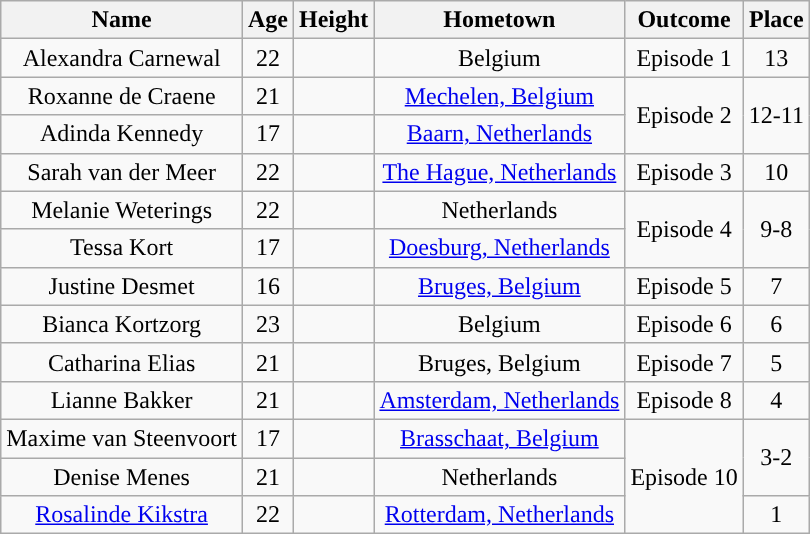<table class="wikitable sortable" style="text-align:center;">
<tr>
<th>Name</th>
<th>Age</th>
<th>Height</th>
<th>Hometown</th>
<th>Outcome</th>
<th>Place</th>
</tr>
<tr>
<td>Alexandra Carnewal</td>
<td>22</td>
<td nowrap></td>
<td>Belgium</td>
<td nowrap>Episode 1</td>
<td>13</td>
</tr>
<tr>
<td>Roxanne de Craene</td>
<td>21</td>
<td nowrap></td>
<td nowrap><a href='#'>Mechelen, Belgium</a></td>
<td rowspan="2">Episode 2</td>
<td rowspan="2">12-11</td>
</tr>
<tr>
<td>Adinda Kennedy</td>
<td>17</td>
<td></td>
<td><a href='#'>Baarn, Netherlands</a></td>
</tr>
<tr>
<td>Sarah van der Meer</td>
<td>22</td>
<td></td>
<td nowrap><a href='#'>The Hague, Netherlands</a></td>
<td>Episode 3</td>
<td>10</td>
</tr>
<tr>
<td>Melanie Weterings</td>
<td>22</td>
<td></td>
<td>Netherlands</td>
<td rowspan="2">Episode 4</td>
<td rowspan="2">9-8</td>
</tr>
<tr>
<td>Tessa Kort</td>
<td>17</td>
<td></td>
<td><a href='#'>Doesburg, Netherlands</a></td>
</tr>
<tr>
<td>Justine Desmet</td>
<td>16</td>
<td></td>
<td nowrap><a href='#'>Bruges, Belgium</a></td>
<td>Episode 5</td>
<td>7</td>
</tr>
<tr>
<td>Bianca Kortzorg</td>
<td>23</td>
<td></td>
<td>Belgium</td>
<td>Episode 6</td>
<td>6</td>
</tr>
<tr>
<td>Catharina Elias</td>
<td>21</td>
<td></td>
<td>Bruges, Belgium</td>
<td>Episode 7</td>
<td>5</td>
</tr>
<tr>
<td>Lianne Bakker</td>
<td>21</td>
<td></td>
<td nowrap><a href='#'>Amsterdam, Netherlands</a></td>
<td>Episode 8</td>
<td>4</td>
</tr>
<tr>
<td nowrap>Maxime van Steenvoort</td>
<td>17</td>
<td></td>
<td><a href='#'>Brasschaat, Belgium</a></td>
<td rowspan="3">Episode 10</td>
<td rowspan="2">3-2</td>
</tr>
<tr>
<td>Denise Menes</td>
<td>21</td>
<td></td>
<td>Netherlands</td>
</tr>
<tr>
<td><a href='#'>Rosalinde Kikstra</a></td>
<td>22</td>
<td nowrap></td>
<td nowrap><a href='#'>Rotterdam, Netherlands</a></td>
<td>1</td>
</tr>
</table>
